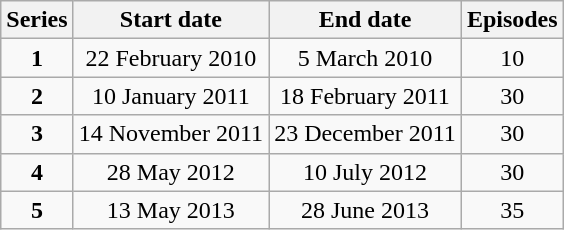<table class="wikitable" style="text-align:center;">
<tr>
<th>Series</th>
<th>Start date</th>
<th>End date</th>
<th>Episodes</th>
</tr>
<tr>
<td><strong>1</strong></td>
<td>22 February 2010</td>
<td>5 March 2010</td>
<td>10</td>
</tr>
<tr>
<td><strong>2</strong></td>
<td>10 January 2011</td>
<td>18 February 2011</td>
<td>30</td>
</tr>
<tr>
<td><strong>3</strong></td>
<td>14 November 2011</td>
<td>23 December 2011</td>
<td>30</td>
</tr>
<tr>
<td><strong>4</strong></td>
<td>28 May 2012</td>
<td>10 July 2012</td>
<td>30</td>
</tr>
<tr>
<td><strong>5</strong></td>
<td>13 May 2013</td>
<td>28 June 2013</td>
<td>35</td>
</tr>
</table>
